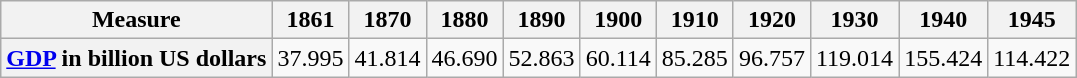<table class="wikitable"">
<tr>
<th scope="col">Measure</th>
<th scope="col">1861</th>
<th scope="col">1870</th>
<th scope="col">1880</th>
<th scope="col">1890</th>
<th scope="col">1900</th>
<th scope="col">1910</th>
<th scope="col">1920</th>
<th scope="col">1930</th>
<th scope="col">1940</th>
<th scope="col">1945</th>
</tr>
<tr>
<th scope="row"><a href='#'>GDP</a> in billion US dollars</th>
<td>37.995</td>
<td>41.814</td>
<td>46.690</td>
<td>52.863</td>
<td>60.114</td>
<td>85.285</td>
<td>96.757</td>
<td>119.014</td>
<td>155.424</td>
<td>114.422</td>
</tr>
</table>
